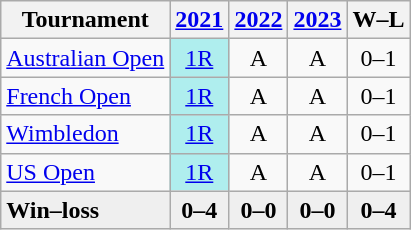<table class="wikitable" style=text-align:center>
<tr>
<th>Tournament</th>
<th><a href='#'>2021</a></th>
<th><a href='#'>2022</a></th>
<th><a href='#'>2023</a></th>
<th>W–L</th>
</tr>
<tr>
<td align=left><a href='#'>Australian Open</a></td>
<td bgcolor=afeeee><a href='#'>1R</a></td>
<td>A</td>
<td>A</td>
<td>0–1</td>
</tr>
<tr>
<td align=left><a href='#'>French Open</a></td>
<td bgcolor=afeeee><a href='#'>1R</a></td>
<td>A</td>
<td>A</td>
<td>0–1</td>
</tr>
<tr>
<td align=left><a href='#'>Wimbledon</a></td>
<td bgcolor=afeeee><a href='#'>1R</a></td>
<td>A</td>
<td>A</td>
<td>0–1</td>
</tr>
<tr>
<td align=left><a href='#'>US Open</a></td>
<td bgcolor=afeeee><a href='#'>1R</a></td>
<td>A</td>
<td>A</td>
<td>0–1</td>
</tr>
<tr style=background:#efefef;font-weight:bold>
<td align=left>Win–loss</td>
<td>0–4</td>
<td>0–0</td>
<td>0–0</td>
<td>0–4</td>
</tr>
</table>
